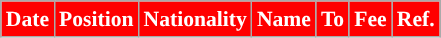<table class="wikitable"  style="text-align:center; font-size:90%; ">
<tr>
<th style="background:red;color:white;">Date</th>
<th style="background:red;color:white;">Position</th>
<th style="background:red;color:white;">Nationality</th>
<th style="background:red;color:white;">Name</th>
<th style="background:red;color:white;">To</th>
<th style="background:red;color:white;">Fee</th>
<th style="background:red;color:white;">Ref.</th>
</tr>
</table>
